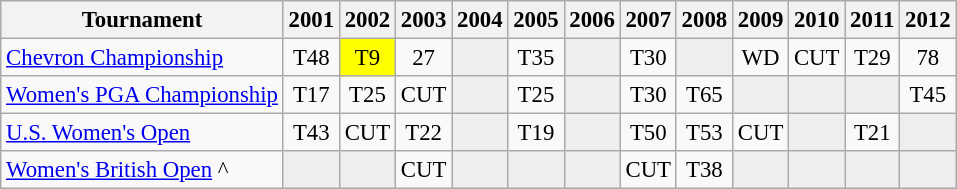<table class="wikitable" style="font-size:95%;text-align:center;">
<tr>
<th>Tournament</th>
<th>2001</th>
<th>2002</th>
<th>2003</th>
<th>2004</th>
<th>2005</th>
<th>2006</th>
<th>2007</th>
<th>2008</th>
<th>2009</th>
<th>2010</th>
<th>2011</th>
<th>2012</th>
</tr>
<tr>
<td align=left><a href='#'>Chevron Championship</a></td>
<td>T48</td>
<td style="background:yellow;">T9</td>
<td>27</td>
<td style="background:#eeeeee;"></td>
<td>T35</td>
<td style="background:#eeeeee;"></td>
<td>T30</td>
<td style="background:#eeeeee;"></td>
<td>WD</td>
<td>CUT</td>
<td>T29</td>
<td>78</td>
</tr>
<tr>
<td align=left><a href='#'>Women's PGA Championship</a></td>
<td>T17</td>
<td>T25</td>
<td>CUT</td>
<td style="background:#eeeeee;"></td>
<td>T25</td>
<td style="background:#eeeeee;"></td>
<td>T30</td>
<td>T65</td>
<td style="background:#eeeeee;"></td>
<td style="background:#eeeeee;"></td>
<td style="background:#eeeeee;"></td>
<td>T45</td>
</tr>
<tr>
<td align=left><a href='#'>U.S. Women's Open</a></td>
<td>T43</td>
<td>CUT</td>
<td>T22</td>
<td style="background:#eeeeee;"></td>
<td>T19</td>
<td style="background:#eeeeee;"></td>
<td>T50</td>
<td>T53</td>
<td>CUT</td>
<td style="background:#eeeeee;"></td>
<td>T21</td>
<td style="background:#eeeeee;"></td>
</tr>
<tr>
<td align=left><a href='#'>Women's British Open</a> ^</td>
<td style="background:#eeeeee;"></td>
<td style="background:#eeeeee;"></td>
<td>CUT</td>
<td style="background:#eeeeee;"></td>
<td style="background:#eeeeee;"></td>
<td style="background:#eeeeee;"></td>
<td>CUT</td>
<td>T38</td>
<td style="background:#eeeeee;"></td>
<td style="background:#eeeeee;"></td>
<td style="background:#eeeeee;"></td>
<td style="background:#eeeeee;"></td>
</tr>
</table>
